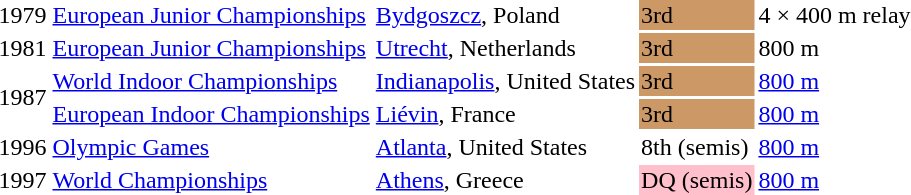<table>
<tr>
<td>1979</td>
<td><a href='#'>European Junior Championships</a></td>
<td><a href='#'>Bydgoszcz</a>, Poland</td>
<td bgcolor="cc9966">3rd</td>
<td>4 × 400 m relay</td>
</tr>
<tr>
<td>1981</td>
<td><a href='#'>European Junior Championships</a></td>
<td><a href='#'>Utrecht</a>, Netherlands</td>
<td bgcolor="cc9966">3rd</td>
<td>800 m</td>
</tr>
<tr>
<td rowspan=2>1987</td>
<td><a href='#'>World Indoor Championships</a></td>
<td><a href='#'>Indianapolis</a>, United States</td>
<td bgcolor="cc9966">3rd</td>
<td><a href='#'>800 m</a></td>
</tr>
<tr>
<td><a href='#'>European Indoor Championships</a></td>
<td><a href='#'>Liévin</a>, France</td>
<td bgcolor="cc9966">3rd</td>
<td><a href='#'>800 m</a></td>
</tr>
<tr>
<td>1996</td>
<td><a href='#'>Olympic Games</a></td>
<td><a href='#'>Atlanta</a>, United States</td>
<td>8th (semis)</td>
<td><a href='#'>800 m</a></td>
</tr>
<tr>
<td>1997</td>
<td><a href='#'>World Championships</a></td>
<td><a href='#'>Athens</a>, Greece</td>
<td bgcolor=pink>DQ (semis)</td>
<td><a href='#'>800 m</a></td>
</tr>
</table>
